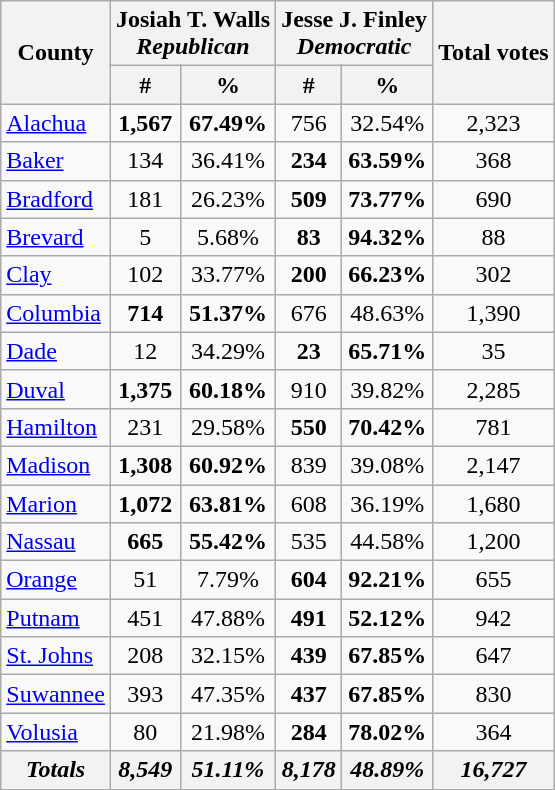<table class="wikitable sortable">
<tr>
<th rowspan="2">County</th>
<th colspan="2" style="text-align: center;" >Josiah T. Walls <br> <em>Republican</em></th>
<th colspan="2" style="text-align: center;" >Jesse J. Finley <br><em>Democratic</em></th>
<th rowspan="2">Total votes</th>
</tr>
<tr>
<th colspan="1" style="text-align: center;" >#</th>
<th colspan="1" style="text-align: center;" >%</th>
<th colspan="1" style="text-align: center;" >#</th>
<th colspan="1" style="text-align: center;" >%</th>
</tr>
<tr>
<td><a href='#'>Alachua</a></td>
<td align="center"><strong>1,567</strong></td>
<td align="center"><strong>67.49%</strong></td>
<td align="center">756</td>
<td align="center">32.54%</td>
<td align="center">2,323</td>
</tr>
<tr>
<td><a href='#'>Baker</a></td>
<td align="center">134</td>
<td align="center">36.41%</td>
<td align="center"><strong>234</strong></td>
<td align="center"><strong>63.59%</strong></td>
<td align="center">368</td>
</tr>
<tr>
<td><a href='#'>Bradford</a></td>
<td align="center">181</td>
<td align="center">26.23%</td>
<td align="center"><strong>509</strong></td>
<td align="center"><strong>73.77%</strong></td>
<td align="center">690</td>
</tr>
<tr>
<td><a href='#'>Brevard</a></td>
<td align="center">5</td>
<td align="center">5.68%</td>
<td align="center"><strong>83</strong></td>
<td align="center"><strong>94.32%</strong></td>
<td align="center">88</td>
</tr>
<tr>
<td><a href='#'>Clay</a></td>
<td align="center">102</td>
<td align="center">33.77%</td>
<td align="center"><strong>200</strong></td>
<td align="center"><strong>66.23%</strong></td>
<td align="center">302</td>
</tr>
<tr>
<td><a href='#'>Columbia</a></td>
<td align="center"><strong>714</strong></td>
<td align="center"><strong>51.37%</strong></td>
<td align="center">676</td>
<td align="center">48.63%</td>
<td align="center">1,390</td>
</tr>
<tr>
<td><a href='#'>Dade</a></td>
<td align="center">12</td>
<td align="center">34.29%</td>
<td align="center"><strong>23</strong></td>
<td align="center"><strong>65.71%</strong></td>
<td align="center">35</td>
</tr>
<tr>
<td><a href='#'>Duval</a></td>
<td align="center"><strong>1,375</strong></td>
<td align="center"><strong>60.18%</strong></td>
<td align="center">910</td>
<td align="center">39.82%</td>
<td align="center">2,285</td>
</tr>
<tr>
<td><a href='#'>Hamilton</a></td>
<td align="center">231</td>
<td align="center">29.58%</td>
<td align="center"><strong>550</strong></td>
<td align="center"><strong>70.42%</strong></td>
<td align="center">781</td>
</tr>
<tr>
<td><a href='#'>Madison</a></td>
<td align="center"><strong>1,308</strong></td>
<td align="center"><strong>60.92%</strong></td>
<td align="center">839</td>
<td align="center">39.08%</td>
<td align="center">2,147</td>
</tr>
<tr>
<td><a href='#'>Marion</a></td>
<td align="center"><strong>1,072</strong></td>
<td align="center"><strong>63.81%</strong></td>
<td align="center">608</td>
<td align="center">36.19%</td>
<td align="center">1,680</td>
</tr>
<tr>
<td><a href='#'>Nassau</a></td>
<td align="center"><strong>665</strong></td>
<td align="center"><strong>55.42%</strong></td>
<td align="center">535</td>
<td align="center">44.58%</td>
<td align="center">1,200</td>
</tr>
<tr>
<td><a href='#'>Orange</a></td>
<td align="center">51</td>
<td align="center">7.79%</td>
<td align="center"><strong>604</strong></td>
<td align="center"><strong>92.21%</strong></td>
<td align="center">655</td>
</tr>
<tr>
<td><a href='#'>Putnam</a></td>
<td align="center">451</td>
<td align="center">47.88%</td>
<td align="center"><strong>491</strong></td>
<td align="center"><strong>52.12%</strong></td>
<td align="center">942</td>
</tr>
<tr>
<td><a href='#'>St. Johns</a></td>
<td align="center">208</td>
<td align="center">32.15%</td>
<td align="center"><strong>439</strong></td>
<td align="center"><strong>67.85%</strong></td>
<td align="center">647</td>
</tr>
<tr>
<td><a href='#'>Suwannee</a></td>
<td align="center">393</td>
<td align="center">47.35%</td>
<td align="center"><strong>437</strong></td>
<td align="center"><strong>67.85%</strong></td>
<td align="center">830</td>
</tr>
<tr>
<td><a href='#'>Volusia</a></td>
<td align="center">80</td>
<td align="center">21.98%</td>
<td align="center"><strong>284</strong></td>
<td align="center"><strong>78.02%</strong></td>
<td align="center">364</td>
</tr>
<tr>
<th><em>Totals</em></th>
<th><em>8,549</em></th>
<th><em>51.11%</em></th>
<th><em>8,178</em></th>
<th><em>48.89%</em></th>
<th><em>16,727</em></th>
</tr>
</table>
